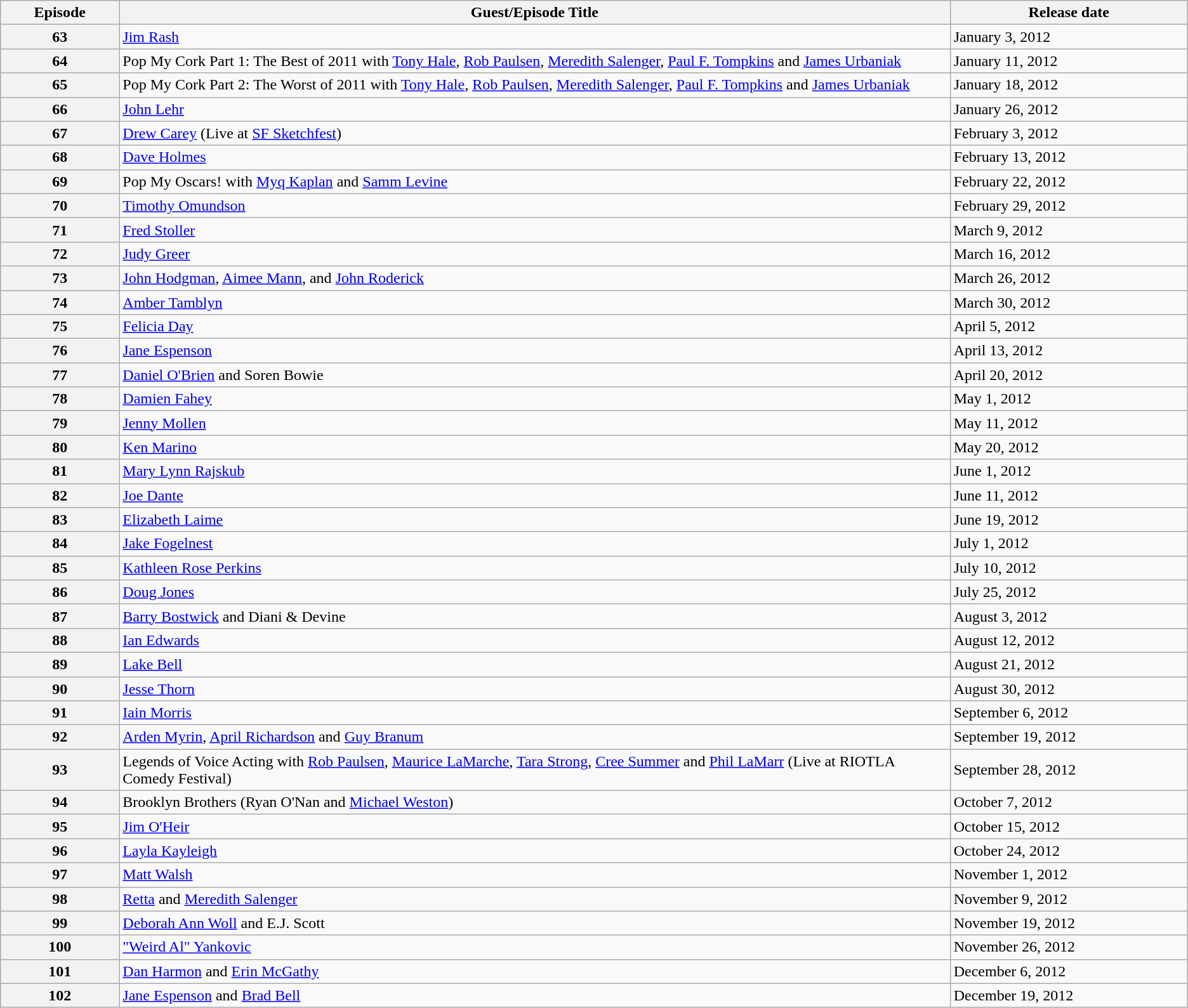<table class="wikitable sortable">
<tr>
<th style="width:10%;">Episode</th>
<th style="width:70%;">Guest/Episode Title</th>
<th style="width:20%;">Release date</th>
</tr>
<tr>
<th>63</th>
<td><a href='#'>Jim Rash</a></td>
<td>January 3, 2012</td>
</tr>
<tr>
<th>64</th>
<td>Pop My Cork Part 1: The Best of 2011 with <a href='#'>Tony Hale</a>, <a href='#'>Rob Paulsen</a>, <a href='#'>Meredith Salenger</a>, <a href='#'>Paul F. Tompkins</a> and <a href='#'>James Urbaniak</a></td>
<td>January 11, 2012</td>
</tr>
<tr>
<th>65</th>
<td>Pop My Cork Part 2: The Worst of 2011 with <a href='#'>Tony Hale</a>, <a href='#'>Rob Paulsen</a>, <a href='#'>Meredith Salenger</a>, <a href='#'>Paul F. Tompkins</a> and <a href='#'>James Urbaniak</a></td>
<td>January 18, 2012</td>
</tr>
<tr>
<th>66</th>
<td><a href='#'>John Lehr</a></td>
<td>January 26, 2012</td>
</tr>
<tr>
<th>67</th>
<td><a href='#'>Drew Carey</a> (Live at <a href='#'>SF Sketchfest</a>)</td>
<td>February 3, 2012</td>
</tr>
<tr>
<th>68</th>
<td><a href='#'>Dave Holmes</a></td>
<td>February 13, 2012</td>
</tr>
<tr>
<th>69</th>
<td>Pop My Oscars! with <a href='#'>Myq Kaplan</a> and <a href='#'>Samm Levine</a></td>
<td>February 22, 2012</td>
</tr>
<tr>
<th>70</th>
<td><a href='#'>Timothy Omundson</a></td>
<td>February 29, 2012</td>
</tr>
<tr>
<th>71</th>
<td><a href='#'>Fred Stoller</a></td>
<td>March 9, 2012</td>
</tr>
<tr>
<th>72</th>
<td><a href='#'>Judy Greer</a></td>
<td>March 16, 2012</td>
</tr>
<tr>
<th>73</th>
<td><a href='#'>John Hodgman</a>, <a href='#'>Aimee Mann</a>, and <a href='#'>John Roderick</a></td>
<td>March 26, 2012</td>
</tr>
<tr>
<th>74</th>
<td><a href='#'>Amber Tamblyn</a></td>
<td>March 30, 2012</td>
</tr>
<tr>
<th>75</th>
<td><a href='#'>Felicia Day</a></td>
<td>April 5, 2012</td>
</tr>
<tr>
<th>76</th>
<td><a href='#'>Jane Espenson</a></td>
<td>April 13, 2012</td>
</tr>
<tr>
<th>77</th>
<td><a href='#'>Daniel O'Brien</a> and Soren Bowie</td>
<td>April 20, 2012</td>
</tr>
<tr>
<th>78</th>
<td><a href='#'>Damien Fahey</a></td>
<td>May 1, 2012</td>
</tr>
<tr>
<th>79</th>
<td><a href='#'>Jenny Mollen</a></td>
<td>May 11, 2012</td>
</tr>
<tr>
<th>80</th>
<td><a href='#'>Ken Marino</a></td>
<td>May 20, 2012</td>
</tr>
<tr>
<th>81</th>
<td><a href='#'>Mary Lynn Rajskub</a></td>
<td>June 1, 2012</td>
</tr>
<tr>
<th>82</th>
<td><a href='#'>Joe Dante</a></td>
<td>June 11, 2012</td>
</tr>
<tr>
<th>83</th>
<td><a href='#'>Elizabeth Laime</a></td>
<td>June 19, 2012</td>
</tr>
<tr>
<th>84</th>
<td><a href='#'>Jake Fogelnest</a></td>
<td>July 1, 2012</td>
</tr>
<tr>
<th>85</th>
<td><a href='#'>Kathleen Rose Perkins</a></td>
<td>July 10, 2012</td>
</tr>
<tr>
<th>86</th>
<td><a href='#'>Doug Jones</a></td>
<td>July 25, 2012</td>
</tr>
<tr>
<th>87</th>
<td><a href='#'>Barry Bostwick</a> and Diani & Devine</td>
<td>August 3, 2012</td>
</tr>
<tr>
<th>88</th>
<td><a href='#'>Ian Edwards</a></td>
<td>August 12, 2012</td>
</tr>
<tr>
<th>89</th>
<td><a href='#'>Lake Bell</a></td>
<td>August 21, 2012</td>
</tr>
<tr>
<th>90</th>
<td><a href='#'>Jesse Thorn</a></td>
<td>August 30, 2012</td>
</tr>
<tr>
<th>91</th>
<td><a href='#'>Iain Morris</a></td>
<td>September 6, 2012</td>
</tr>
<tr>
<th>92</th>
<td><a href='#'>Arden Myrin</a>, <a href='#'>April Richardson</a> and <a href='#'>Guy Branum</a></td>
<td>September 19, 2012</td>
</tr>
<tr>
<th>93</th>
<td>Legends of Voice Acting with <a href='#'>Rob Paulsen</a>, <a href='#'>Maurice LaMarche</a>, <a href='#'>Tara Strong</a>, <a href='#'>Cree Summer</a> and <a href='#'>Phil LaMarr</a> (Live at RIOTLA Comedy Festival)</td>
<td>September 28, 2012</td>
</tr>
<tr>
<th>94</th>
<td>Brooklyn Brothers (Ryan O'Nan and <a href='#'>Michael Weston</a>)</td>
<td>October 7, 2012</td>
</tr>
<tr>
<th>95</th>
<td><a href='#'>Jim O'Heir</a></td>
<td>October 15, 2012</td>
</tr>
<tr>
<th>96</th>
<td><a href='#'>Layla Kayleigh</a></td>
<td>October 24, 2012</td>
</tr>
<tr>
<th>97</th>
<td><a href='#'>Matt Walsh</a></td>
<td>November 1, 2012</td>
</tr>
<tr>
<th>98</th>
<td><a href='#'>Retta</a> and <a href='#'>Meredith Salenger</a></td>
<td>November 9, 2012</td>
</tr>
<tr>
<th>99</th>
<td><a href='#'>Deborah Ann Woll</a> and E.J. Scott</td>
<td>November 19, 2012</td>
</tr>
<tr>
<th>100</th>
<td><a href='#'>"Weird Al" Yankovic</a></td>
<td>November 26, 2012</td>
</tr>
<tr>
<th>101</th>
<td><a href='#'>Dan Harmon</a> and <a href='#'>Erin McGathy</a></td>
<td>December 6, 2012</td>
</tr>
<tr>
<th>102</th>
<td><a href='#'>Jane Espenson</a> and <a href='#'>Brad Bell</a></td>
<td>December 19, 2012</td>
</tr>
</table>
